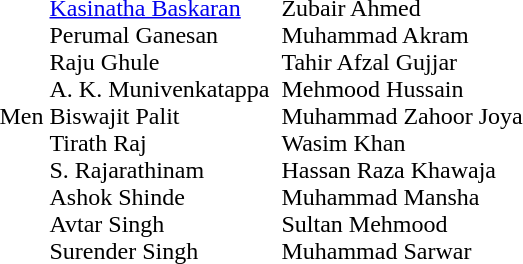<table>
<tr>
<td>Men<br></td>
<td><br><a href='#'>Kasinatha Baskaran</a><br>Perumal Ganesan<br>Raju Ghule<br>A. K. Munivenkatappa<br>Biswajit Palit<br>Tirath Raj<br>S. Rajarathinam<br>Ashok Shinde<br>Avtar Singh<br>Surender Singh</td>
<td valign=top></td>
<td><br>Zubair Ahmed<br>Muhammad Akram<br>Tahir Afzal Gujjar<br>Mehmood Hussain<br>Muhammad Zahoor Joya<br>Wasim Khan<br>Hassan Raza Khawaja<br>Muhammad Mansha<br>Sultan Mehmood<br>Muhammad Sarwar</td>
</tr>
</table>
